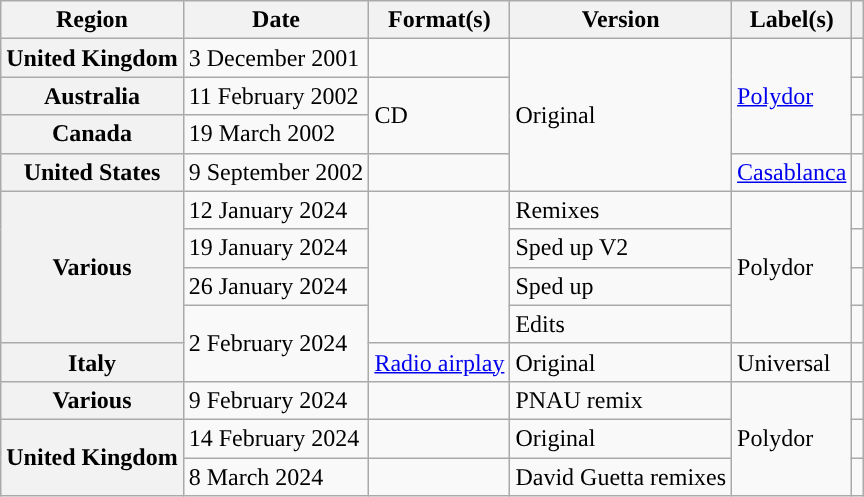<table class="wikitable plainrowheaders">
<tr>
<th scope="col">Region</th>
<th scope="col">Date</th>
<th scope="col">Format(s)</th>
<th scope="col">Version</th>
<th scope="col">Label(s)</th>
<th scope="col"></th>
</tr>
<tr>
<th scope="row">United Kingdom</th>
<td>3 December 2001</td>
<td></td>
<td rowspan="4">Original</td>
<td rowspan="3"><a href='#'>Polydor</a></td>
<td align="center"></td>
</tr>
<tr>
<th scope="row">Australia</th>
<td>11 February 2002</td>
<td rowspan="2">CD</td>
<td align="center"></td>
</tr>
<tr>
<th scope="row">Canada</th>
<td>19 March 2002</td>
<td align="center"></td>
</tr>
<tr>
<th scope="row">United States</th>
<td>9 September 2002</td>
<td></td>
<td><a href='#'>Casablanca</a></td>
<td align="center"></td>
</tr>
<tr>
<th scope="row" rowspan="4">Various</th>
<td>12 January 2024</td>
<td rowspan="4"></td>
<td>Remixes</td>
<td rowspan="4">Polydor</td>
<td align="center"></td>
</tr>
<tr>
<td>19 January 2024</td>
<td>Sped up V2</td>
<td align="center"></td>
</tr>
<tr>
<td>26 January 2024</td>
<td>Sped up</td>
<td align="center"></td>
</tr>
<tr>
<td rowspan="2">2 February 2024</td>
<td>Edits</td>
<td align="center"></td>
</tr>
<tr>
<th scope="row">Italy</th>
<td><a href='#'>Radio airplay</a></td>
<td>Original</td>
<td>Universal</td>
<td align="center"></td>
</tr>
<tr>
<th scope="row">Various</th>
<td>9 February 2024</td>
<td></td>
<td>PNAU remix</td>
<td rowspan="3">Polydor</td>
<td align="center"></td>
</tr>
<tr>
<th scope="row" rowspan="2">United Kingdom</th>
<td>14 February 2024</td>
<td></td>
<td>Original</td>
<td align="center"></td>
</tr>
<tr>
<td>8 March 2024</td>
<td></td>
<td>David Guetta remixes</td>
<td align="center"></td>
</tr>
</table>
